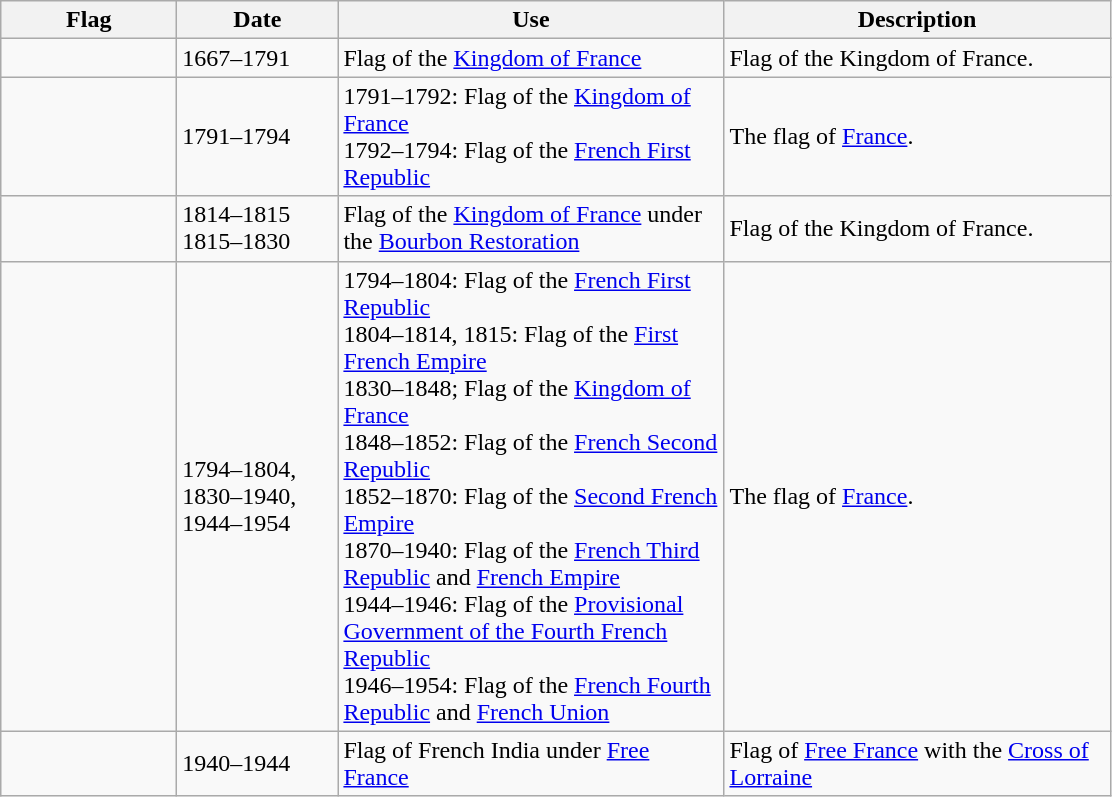<table class="wikitable">
<tr>
<th style="width:110px;">Flag</th>
<th style="width:100px;">Date</th>
<th style="width:250px;">Use</th>
<th style="width:250px;">Description</th>
</tr>
<tr>
<td></td>
<td>1667–1791</td>
<td>Flag of the <a href='#'>Kingdom of France</a></td>
<td>Flag of the Kingdom of France.</td>
</tr>
<tr>
<td></td>
<td>1791–1794</td>
<td>1791–1792: Flag of the <a href='#'>Kingdom of France</a> <br> 1792–1794: Flag of the <a href='#'>French First Republic</a></td>
<td>The flag of <a href='#'>France</a>.</td>
</tr>
<tr>
<td></td>
<td>1814–1815<br>1815–1830</td>
<td>Flag of the <a href='#'>Kingdom of France</a> under the <a href='#'>Bourbon Restoration</a></td>
<td>Flag of the Kingdom of France.</td>
</tr>
<tr>
<td></td>
<td>1794–1804, 1830–1940, 1944–1954</td>
<td>1794–1804: Flag of the <a href='#'>French First Republic</a> <br> 1804–1814, 1815: Flag of the <a href='#'>First French Empire</a><br> 1830–1848; Flag of the <a href='#'>Kingdom of France</a><br> 1848–1852: Flag of the <a href='#'>French Second Republic</a> <br> 1852–1870: Flag of the <a href='#'>Second French Empire</a> <br> 1870–1940: Flag of the <a href='#'>French Third Republic</a> and <a href='#'>French Empire</a> <br> 1944–1946: Flag of the <a href='#'>Provisional Government of the Fourth French Republic</a> <br> 1946–1954: Flag of the <a href='#'>French Fourth Republic</a> and <a href='#'>French Union</a></td>
<td>The flag of <a href='#'>France</a>.</td>
</tr>
<tr>
<td></td>
<td>1940–1944</td>
<td>Flag of French India under <a href='#'>Free France</a></td>
<td>Flag of <a href='#'>Free France</a> with the <a href='#'>Cross of Lorraine</a></td>
</tr>
</table>
